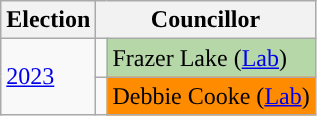<table class="wikitable">
<tr>
<th>Election</th>
<th colspan="2">Councillor</th>
</tr>
<tr>
<td rowspan="2"><a href='#'>2023</a></td>
<td style="background-color: "></td>
<td bgcolor="#B6D7A8">Frazer Lake (<a href='#'>Lab</a>)</td>
</tr>
<tr>
<td style="background-color: "></td>
<td bgcolor="#FF8C00">Debbie Cooke (<a href='#'>Lab</a>)</td>
</tr>
</table>
